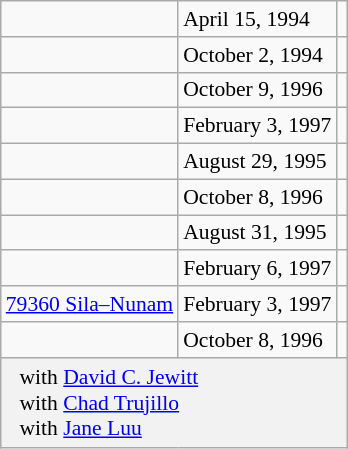<table class="wikitable floatright" style="font-size: 0.9em;">
<tr>
<td></td>
<td>April 15, 1994</td>
<td> </td>
</tr>
<tr>
<td></td>
<td>October 2, 1994</td>
<td> </td>
</tr>
<tr>
<td></td>
<td>October 9, 1996</td>
<td> </td>
</tr>
<tr>
<td></td>
<td>February 3, 1997</td>
<td> </td>
</tr>
<tr>
<td></td>
<td>August 29, 1995</td>
<td> </td>
</tr>
<tr>
<td></td>
<td>October 8, 1996</td>
<td> </td>
</tr>
<tr>
<td></td>
<td>August 31, 1995</td>
<td> </td>
</tr>
<tr>
<td></td>
<td>February 6, 1997</td>
<td> </td>
</tr>
<tr>
<td><a href='#'>79360 Sila–Nunam</a></td>
<td>February 3, 1997</td>
<td> </td>
</tr>
<tr>
<td></td>
<td>October 8, 1996</td>
<td> </td>
</tr>
<tr>
<th colspan=3 style="font-weight: normal; text-align: left; padding: 4px 12px;"> with <a href='#'>David C. Jewitt</a><br> with <a href='#'>Chad Trujillo</a><br> with <a href='#'>Jane Luu</a></th>
</tr>
</table>
